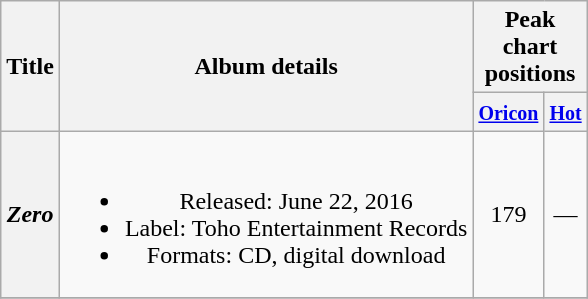<table class="wikitable plainrowheaders" style="text-align:center;">
<tr>
<th scope="col" rowspan="2">Title</th>
<th scope="col" rowspan="2">Album details</th>
<th scope="col" colspan="2">Peak <br> chart <br> positions</th>
</tr>
<tr>
<th scope="col" colspan="1"><small><a href='#'>Oricon</a></small></th>
<th scope="col" colspan="1"><small><a href='#'>Hot</a></small></th>
</tr>
<tr>
<th scope="row"><em>Zero</em></th>
<td><br><ul><li>Released: June 22, 2016</li><li>Label: Toho Entertainment Records</li><li>Formats: CD, digital download</li></ul></td>
<td>179</td>
<td>—</td>
</tr>
<tr>
</tr>
</table>
